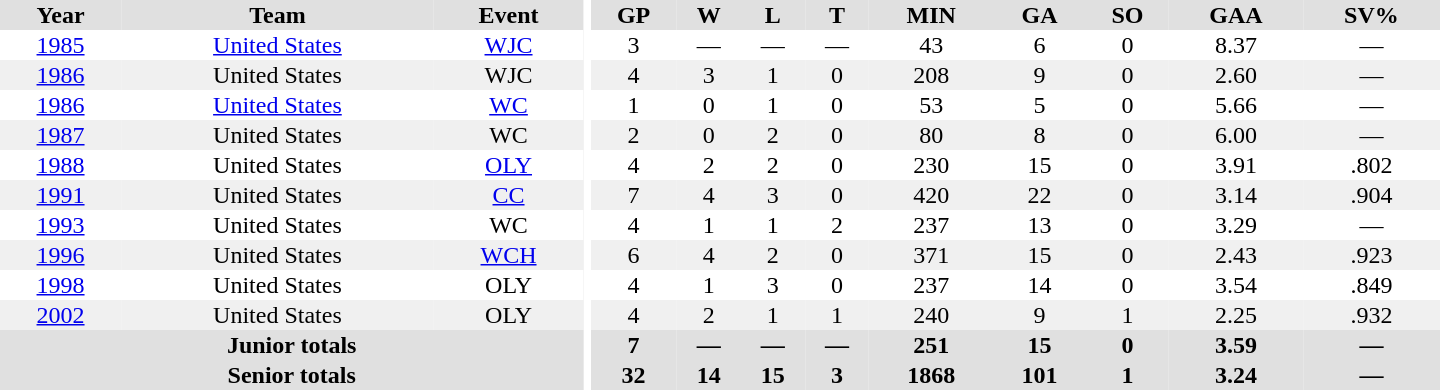<table border="0" cellpadding="1" cellspacing="0" ID="Table3" style="text-align:center; width:60em">
<tr ALIGN="center" bgcolor="#e0e0e0">
<th>Year</th>
<th>Team</th>
<th>Event</th>
<th rowspan="99" bgcolor="#ffffff"></th>
<th>GP</th>
<th>W</th>
<th>L</th>
<th>T</th>
<th>MIN</th>
<th>GA</th>
<th>SO</th>
<th>GAA</th>
<th>SV%</th>
</tr>
<tr>
<td><a href='#'>1985</a></td>
<td><a href='#'>United States</a></td>
<td><a href='#'>WJC</a></td>
<td>3</td>
<td>—</td>
<td>—</td>
<td>—</td>
<td>43</td>
<td>6</td>
<td>0</td>
<td>8.37</td>
<td>—</td>
</tr>
<tr bgcolor="#f0f0f0">
<td><a href='#'>1986</a></td>
<td>United States</td>
<td>WJC</td>
<td>4</td>
<td>3</td>
<td>1</td>
<td>0</td>
<td>208</td>
<td>9</td>
<td>0</td>
<td>2.60</td>
<td>—</td>
</tr>
<tr>
<td><a href='#'>1986</a></td>
<td><a href='#'>United States</a></td>
<td><a href='#'>WC</a></td>
<td>1</td>
<td>0</td>
<td>1</td>
<td>0</td>
<td>53</td>
<td>5</td>
<td>0</td>
<td>5.66</td>
<td>—</td>
</tr>
<tr bgcolor="#f0f0f0">
<td><a href='#'>1987</a></td>
<td>United States</td>
<td>WC</td>
<td>2</td>
<td>0</td>
<td>2</td>
<td>0</td>
<td>80</td>
<td>8</td>
<td>0</td>
<td>6.00</td>
<td>—</td>
</tr>
<tr>
<td><a href='#'>1988</a></td>
<td>United States</td>
<td><a href='#'>OLY</a></td>
<td>4</td>
<td>2</td>
<td>2</td>
<td>0</td>
<td>230</td>
<td>15</td>
<td>0</td>
<td>3.91</td>
<td>.802</td>
</tr>
<tr bgcolor="#f0f0f0">
<td><a href='#'>1991</a></td>
<td>United States</td>
<td><a href='#'>CC</a></td>
<td>7</td>
<td>4</td>
<td>3</td>
<td>0</td>
<td>420</td>
<td>22</td>
<td>0</td>
<td>3.14</td>
<td>.904</td>
</tr>
<tr>
<td><a href='#'>1993</a></td>
<td>United States</td>
<td>WC</td>
<td>4</td>
<td>1</td>
<td>1</td>
<td>2</td>
<td>237</td>
<td>13</td>
<td>0</td>
<td>3.29</td>
<td>—</td>
</tr>
<tr bgcolor="#f0f0f0">
<td><a href='#'>1996</a></td>
<td>United States</td>
<td><a href='#'>WCH</a></td>
<td>6</td>
<td>4</td>
<td>2</td>
<td>0</td>
<td>371</td>
<td>15</td>
<td>0</td>
<td>2.43</td>
<td>.923</td>
</tr>
<tr>
<td><a href='#'>1998</a></td>
<td>United States</td>
<td>OLY</td>
<td>4</td>
<td>1</td>
<td>3</td>
<td>0</td>
<td>237</td>
<td>14</td>
<td>0</td>
<td>3.54</td>
<td>.849</td>
</tr>
<tr bgcolor="#f0f0f0">
<td><a href='#'>2002</a></td>
<td>United States</td>
<td>OLY</td>
<td>4</td>
<td>2</td>
<td>1</td>
<td>1</td>
<td>240</td>
<td>9</td>
<td>1</td>
<td>2.25</td>
<td>.932</td>
</tr>
<tr bgcolor="#e0e0e0">
<th colspan=3>Junior totals</th>
<th>7</th>
<th>—</th>
<th>—</th>
<th>—</th>
<th>251</th>
<th>15</th>
<th>0</th>
<th>3.59</th>
<th>—</th>
</tr>
<tr bgcolor="#e0e0e0">
<th colspan=3>Senior totals</th>
<th>32</th>
<th>14</th>
<th>15</th>
<th>3</th>
<th>1868</th>
<th>101</th>
<th>1</th>
<th>3.24</th>
<th>—</th>
</tr>
</table>
